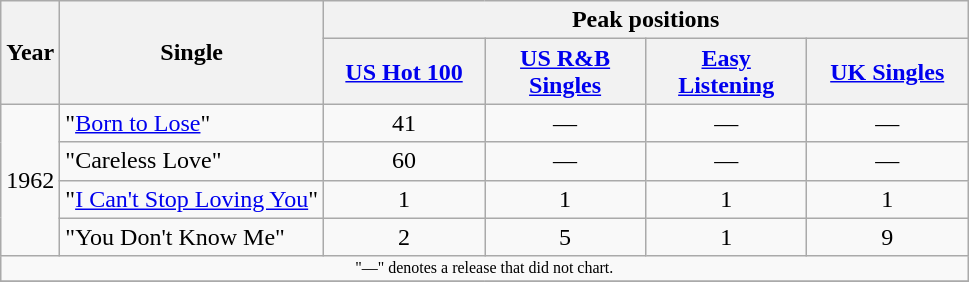<table class="wikitable">
<tr>
<th rowspan="2">Year</th>
<th rowspan="2">Single</th>
<th colspan="4">Peak positions</th>
</tr>
<tr>
<th width="100"><a href='#'>US Hot 100</a></th>
<th width="100"><a href='#'>US R&B Singles</a></th>
<th width="100"><a href='#'>Easy Listening</a></th>
<th width="100"><a href='#'>UK Singles</a></th>
</tr>
<tr>
<td align="center" rowspan="4">1962</td>
<td align="left">"<a href='#'>Born to Lose</a>"</td>
<td align="center">41</td>
<td align="center">—</td>
<td align="center">—</td>
<td align="center">—</td>
</tr>
<tr>
<td align="left">"Careless Love"</td>
<td align="center">60</td>
<td align="center">—</td>
<td align="center">—</td>
<td align="center">—</td>
</tr>
<tr>
<td align="left">"<a href='#'>I Can't Stop Loving You</a>"</td>
<td align="center">1</td>
<td align="center">1</td>
<td align="center">1</td>
<td align="center">1</td>
</tr>
<tr>
<td align="left">"You Don't Know Me"</td>
<td align="center">2</td>
<td align="center">5</td>
<td align="center">1</td>
<td align="center">9</td>
</tr>
<tr>
<td align="center" colspan="7" style="font-size: 8pt">"—" denotes a release that did not chart.</td>
</tr>
<tr>
</tr>
</table>
